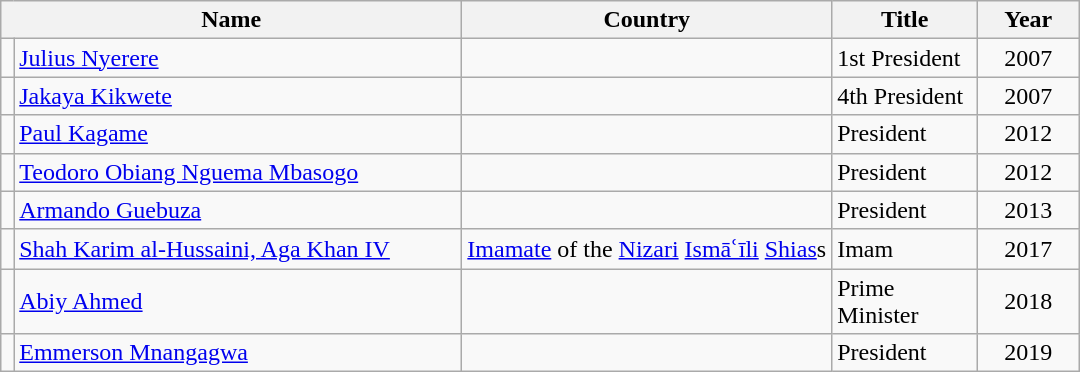<table class="wikitable">
<tr>
<th colspan="2" width="300px">Name</th>
<th>Country</th>
<th width="90px">Title</th>
<th width="60px">Year</th>
</tr>
<tr>
<td></td>
<td><a href='#'>Julius Nyerere</a> </td>
<td></td>
<td>1st President</td>
<td align="center">2007</td>
</tr>
<tr>
<td></td>
<td><a href='#'>Jakaya Kikwete</a></td>
<td></td>
<td>4th President</td>
<td align="center">2007</td>
</tr>
<tr>
<td></td>
<td><a href='#'>Paul Kagame</a></td>
<td></td>
<td>President</td>
<td align="center">2012</td>
</tr>
<tr>
<td></td>
<td><a href='#'>Teodoro Obiang Nguema Mbasogo</a></td>
<td></td>
<td>President</td>
<td align="center">2012</td>
</tr>
<tr>
<td></td>
<td><a href='#'>Armando Guebuza</a></td>
<td></td>
<td>President</td>
<td align="center">2013</td>
</tr>
<tr>
<td></td>
<td><a href='#'>Shah Karim al-Hussaini, Aga Khan IV</a></td>
<td> <a href='#'>Imamate</a> of the <a href='#'>Nizari</a> <a href='#'>Ismāʿīli</a> <a href='#'>Shias</a>s</td>
<td>Imam</td>
<td align="center">2017</td>
</tr>
<tr>
<td></td>
<td><a href='#'>Abiy Ahmed</a></td>
<td></td>
<td>Prime Minister</td>
<td align="center">2018</td>
</tr>
<tr>
<td></td>
<td><a href='#'>Emmerson Mnangagwa</a></td>
<td></td>
<td>President</td>
<td align="center">2019</td>
</tr>
</table>
